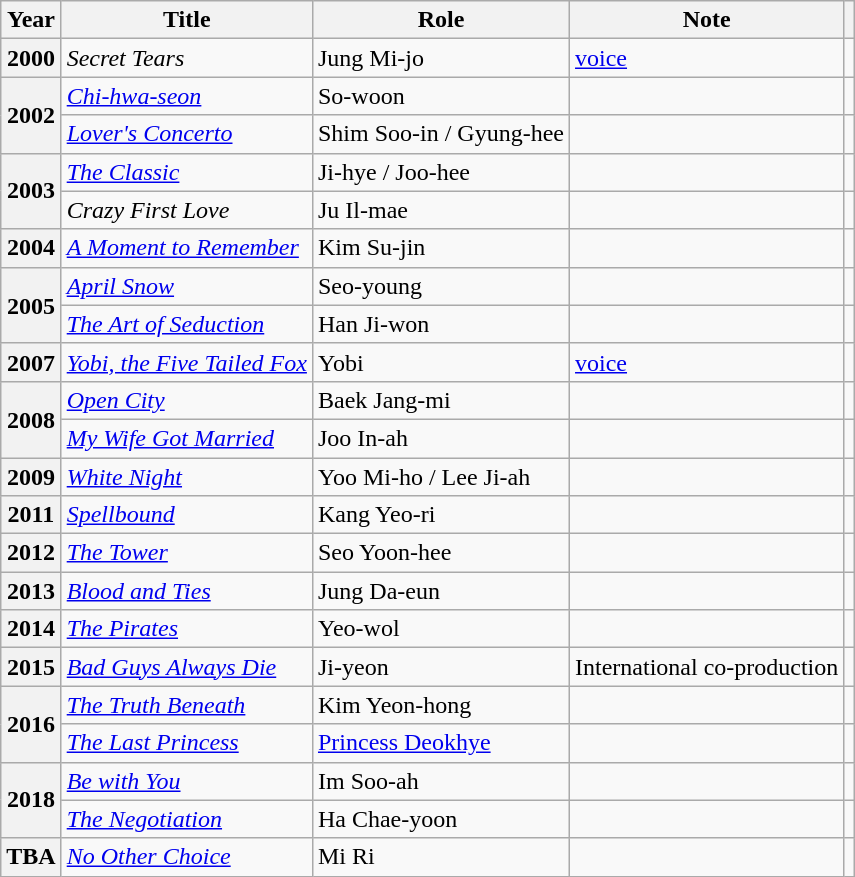<table class="wikitable plainrowheaders sortable">
<tr>
<th scope="col">Year</th>
<th scope="col">Title</th>
<th scope="col">Role</th>
<th scope="col" class="unsortable">Note</th>
<th scope="col" class="unsortable"></th>
</tr>
<tr>
<th scope="row">2000</th>
<td><em>Secret Tears</em></td>
<td>Jung Mi-jo</td>
<td><a href='#'>voice</a></td>
<td style="text-align:center"></td>
</tr>
<tr>
<th scope="row" rowspan="2">2002</th>
<td><em><a href='#'>Chi-hwa-seon</a></em></td>
<td>So-woon</td>
<td></td>
<td style="text-align:center"></td>
</tr>
<tr>
<td><em><a href='#'>Lover's Concerto</a></em></td>
<td>Shim Soo-in / Gyung-hee</td>
<td></td>
<td style="text-align:center"></td>
</tr>
<tr>
<th scope="row" rowspan="2">2003</th>
<td><em><a href='#'>The Classic</a></em></td>
<td>Ji-hye / Joo-hee</td>
<td></td>
<td style="text-align:center"></td>
</tr>
<tr>
<td><em>Crazy First Love</em></td>
<td>Ju Il-mae</td>
<td></td>
<td style="text-align:center"></td>
</tr>
<tr>
<th scope="row">2004</th>
<td><em><a href='#'>A Moment to Remember</a></em></td>
<td>Kim Su-jin</td>
<td></td>
<td style="text-align:center"></td>
</tr>
<tr>
<th scope="row" rowspan="2">2005</th>
<td><em><a href='#'>April Snow</a></em></td>
<td>Seo-young</td>
<td></td>
<td style="text-align:center"></td>
</tr>
<tr>
<td><em><a href='#'>The Art of Seduction</a></em></td>
<td>Han Ji-won</td>
<td></td>
<td style="text-align:center"></td>
</tr>
<tr>
<th scope="row">2007</th>
<td><em><a href='#'>Yobi, the Five Tailed Fox</a></em></td>
<td>Yobi</td>
<td><a href='#'>voice</a></td>
<td style="text-align:center"></td>
</tr>
<tr>
<th scope="row" rowspan="2">2008</th>
<td><em><a href='#'>Open City</a></em></td>
<td>Baek Jang-mi</td>
<td></td>
<td style="text-align:center"></td>
</tr>
<tr>
<td><em><a href='#'>My Wife Got Married</a></em></td>
<td>Joo In-ah</td>
<td></td>
<td style="text-align:center"></td>
</tr>
<tr>
<th scope="row">2009</th>
<td><em><a href='#'>White Night</a></em></td>
<td>Yoo Mi-ho / Lee Ji-ah</td>
<td></td>
<td style="text-align:center"></td>
</tr>
<tr>
<th scope="row">2011</th>
<td><em><a href='#'>Spellbound</a></em></td>
<td>Kang Yeo-ri</td>
<td></td>
<td style="text-align:center"></td>
</tr>
<tr>
<th scope="row">2012</th>
<td><em><a href='#'>The Tower</a></em></td>
<td>Seo Yoon-hee</td>
<td></td>
<td style="text-align:center"></td>
</tr>
<tr>
<th scope="row">2013</th>
<td><em><a href='#'>Blood and Ties</a></em></td>
<td>Jung Da-eun</td>
<td></td>
<td style="text-align:center"></td>
</tr>
<tr>
<th scope="row">2014</th>
<td><em><a href='#'>The Pirates</a></em></td>
<td>Yeo-wol</td>
<td></td>
<td style="text-align:center"></td>
</tr>
<tr>
<th scope="row">2015</th>
<td><em><a href='#'>Bad Guys Always Die</a></em></td>
<td>Ji-yeon</td>
<td>International co-production</td>
<td style="text-align:center"></td>
</tr>
<tr>
<th scope="row" rowspan="2">2016</th>
<td><em><a href='#'>The Truth Beneath</a></em></td>
<td>Kim Yeon-hong</td>
<td></td>
<td style="text-align:center"></td>
</tr>
<tr>
<td><em><a href='#'>The Last Princess</a></em></td>
<td><a href='#'>Princess Deokhye</a></td>
<td></td>
<td style="text-align:center"></td>
</tr>
<tr>
<th scope="row" rowspan="2">2018</th>
<td><em><a href='#'>Be with You</a></em></td>
<td>Im Soo-ah</td>
<td></td>
<td style="text-align:center"></td>
</tr>
<tr>
<td><em><a href='#'>The Negotiation</a></em></td>
<td>Ha Chae-yoon</td>
<td></td>
<td style="text-align:center"></td>
</tr>
<tr>
<th scope="row">TBA</th>
<td><em><a href='#'>No Other Choice</a></em></td>
<td>Mi Ri</td>
<td></td>
<td style="text-align:center"></td>
</tr>
</table>
